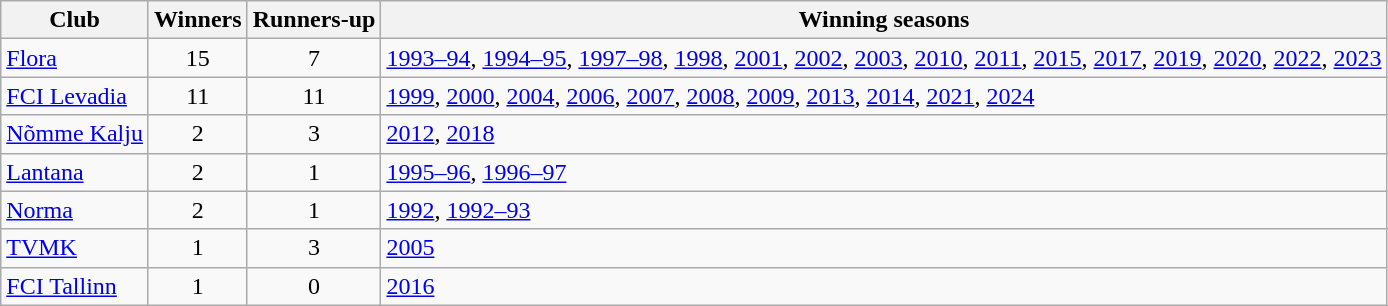<table class="wikitable sortable" style="text-align:center;">
<tr>
<th>Club</th>
<th>Winners</th>
<th>Runners-up</th>
<th>Winning seasons</th>
</tr>
<tr>
<td align=left><a href='#'>Flora</a></td>
<td>15</td>
<td>7</td>
<td align=left><a href='#'>1993–94</a>, <a href='#'>1994–95</a>, <a href='#'>1997–98</a>, <a href='#'>1998</a>, <a href='#'>2001</a>, <a href='#'>2002</a>, <a href='#'>2003</a>, <a href='#'>2010</a>, <a href='#'>2011</a>, <a href='#'>2015</a>, <a href='#'>2017</a>, <a href='#'>2019</a>, <a href='#'>2020</a>, <a href='#'>2022</a>, <a href='#'>2023</a></td>
</tr>
<tr>
<td align=left><a href='#'>FCI Levadia</a></td>
<td>11</td>
<td>11</td>
<td align=left><a href='#'>1999</a>, <a href='#'>2000</a>, <a href='#'>2004</a>, <a href='#'>2006</a>, <a href='#'>2007</a>, <a href='#'>2008</a>, <a href='#'>2009</a>, <a href='#'>2013</a>, <a href='#'>2014</a>, <a href='#'>2021</a>, <a href='#'>2024</a></td>
</tr>
<tr>
<td align=left><a href='#'>Nõmme Kalju</a></td>
<td>2</td>
<td>3</td>
<td align=left><a href='#'>2012</a>, <a href='#'>2018</a></td>
</tr>
<tr>
<td align=left><a href='#'>Lantana</a></td>
<td>2</td>
<td>1</td>
<td align=left><a href='#'>1995–96</a>, <a href='#'>1996–97</a></td>
</tr>
<tr>
<td align=left><a href='#'>Norma</a></td>
<td>2</td>
<td>1</td>
<td align=left><a href='#'>1992</a>, <a href='#'>1992–93</a></td>
</tr>
<tr>
<td align=left><a href='#'>TVMK</a></td>
<td>1</td>
<td>3</td>
<td align=left><a href='#'>2005</a></td>
</tr>
<tr>
<td align=left><a href='#'>FCI Tallinn</a></td>
<td>1</td>
<td>0</td>
<td align=left><a href='#'>2016</a></td>
</tr>
</table>
